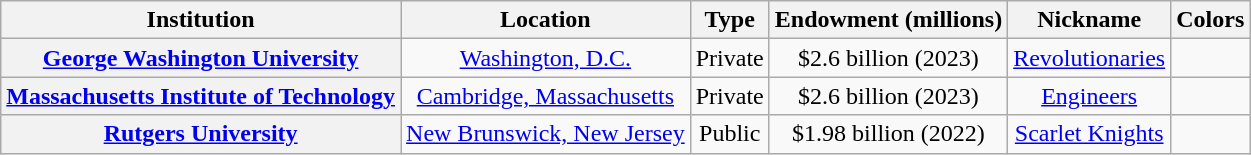<table class="wikitable sortable plainrowheaders" style="text-align: center;">
<tr>
<th scope="col">Institution</th>
<th scope="col">Location</th>
<th scope="col">Type</th>
<th scope="col">Endowment (millions)</th>
<th scope="col">Nickname</th>
<th class="unsortable" scope="col">Colors</th>
</tr>
<tr>
<th scope="row"><a href='#'>George Washington University</a></th>
<td><a href='#'>Washington, D.C.</a></td>
<td rowspan="1">Private</td>
<td>$2.6 billion (2023)</td>
<td><a href='#'>Revolutionaries</a></td>
<td></td>
</tr>
<tr>
<th scope="row"><a href='#'>Massachusetts Institute of Technology</a></th>
<td><a href='#'>Cambridge, Massachusetts</a></td>
<td rowspan="1">Private</td>
<td>$2.6 billion (2023)</td>
<td><a href='#'>Engineers</a></td>
<td></td>
</tr>
<tr>
<th scope="row"><a href='#'>Rutgers University</a></th>
<td><a href='#'>New Brunswick, New Jersey</a></td>
<td rowspan="1">Public</td>
<td>$1.98 billion (2022)</td>
<td><a href='#'>Scarlet Knights</a></td>
<td></td>
</tr>
</table>
